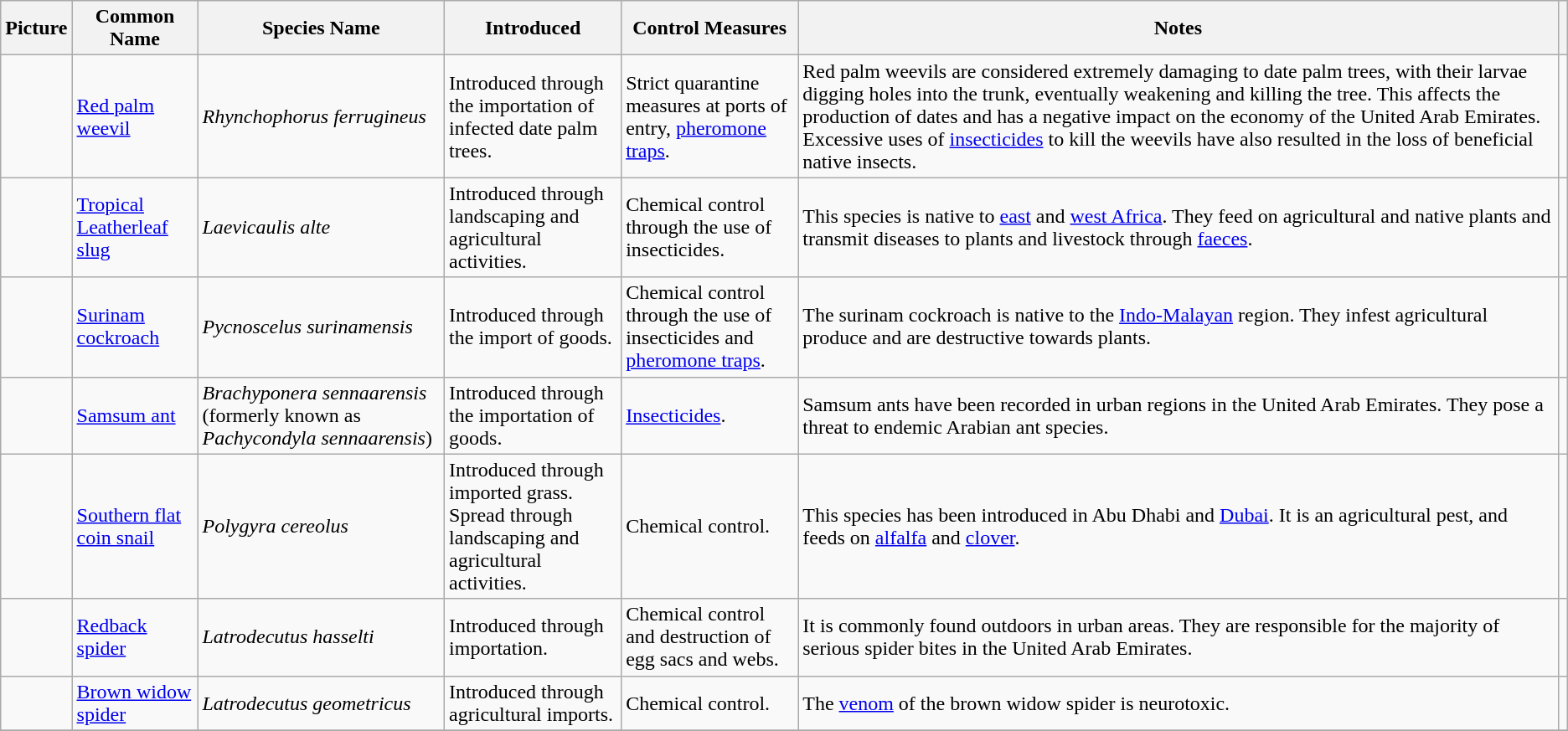<table class="wikitable sortable">
<tr>
<th>Picture</th>
<th>Common Name</th>
<th>Species Name</th>
<th style="width:100pt;">Introduced</th>
<th style="width:100pt;">Control Measures</th>
<th>Notes</th>
<th></th>
</tr>
<tr>
<td></td>
<td><a href='#'>Red palm weevil</a></td>
<td><em>Rhynchophorus ferrugineus</em></td>
<td>Introduced through the importation of infected date palm trees.</td>
<td>Strict quarantine measures at ports of entry, <a href='#'>pheromone traps</a>.</td>
<td>Red palm weevils are considered extremely damaging to date palm trees, with their larvae digging holes into the trunk, eventually weakening and killing the tree. This affects the production of dates and has a negative impact on the economy of the United Arab Emirates. Excessive uses of <a href='#'>insecticides</a> to kill the weevils have also resulted in the loss of beneficial native insects.</td>
<td></td>
</tr>
<tr>
<td></td>
<td><a href='#'>Tropical Leatherleaf slug</a></td>
<td><em>Laevicaulis alte</em></td>
<td>Introduced through landscaping and agricultural activities.</td>
<td>Chemical control through the use of insecticides.</td>
<td>This species is native to <a href='#'>east</a> and <a href='#'>west Africa</a>. They feed on agricultural and native plants and transmit diseases to plants and livestock through <a href='#'>faeces</a>.</td>
<td></td>
</tr>
<tr>
<td></td>
<td><a href='#'>Surinam cockroach</a></td>
<td><em>Pycnoscelus surinamensis</em></td>
<td>Introduced through the import of goods.</td>
<td>Chemical control through the use of insecticides and <a href='#'>pheromone traps</a>.</td>
<td>The surinam cockroach is native to the <a href='#'>Indo-Malayan</a> region. They infest agricultural produce and are destructive towards plants.</td>
<td></td>
</tr>
<tr>
<td></td>
<td><a href='#'>Samsum ant</a></td>
<td><em>Brachyponera sennaarensis</em> (formerly known as <em>Pachycondyla sennaarensis</em>)</td>
<td>Introduced through the importation of goods.</td>
<td><a href='#'>Insecticides</a>.</td>
<td>Samsum ants have been recorded in urban regions in the United Arab Emirates. They pose a threat to endemic Arabian ant species.</td>
<td></td>
</tr>
<tr>
<td></td>
<td><a href='#'>Southern flat coin snail</a></td>
<td><em>Polygyra cereolus</em></td>
<td>Introduced through imported grass. Spread through landscaping and agricultural activities.</td>
<td>Chemical control.</td>
<td>This species has been introduced in Abu Dhabi and <a href='#'>Dubai</a>. It is an agricultural pest, and feeds on <a href='#'>alfalfa</a> and <a href='#'>clover</a>.</td>
<td></td>
</tr>
<tr>
<td></td>
<td><a href='#'>Redback spider</a></td>
<td><em>Latrodecutus hasselti</em></td>
<td>Introduced through importation.</td>
<td>Chemical control and destruction of egg sacs and webs.</td>
<td>It is commonly found outdoors in urban areas. They are responsible for the majority of serious spider bites in the United Arab Emirates.</td>
<td></td>
</tr>
<tr>
<td></td>
<td><a href='#'>Brown widow spider</a></td>
<td><em>Latrodecutus geometricus</em></td>
<td>Introduced through agricultural imports.</td>
<td>Chemical control.</td>
<td>The <a href='#'>venom</a> of the brown widow spider is neurotoxic.</td>
<td></td>
</tr>
<tr>
</tr>
</table>
